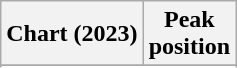<table class="wikitable sortable plainrowheaders">
<tr>
<th>Chart (2023)</th>
<th>Peak<br>position</th>
</tr>
<tr>
</tr>
<tr>
</tr>
<tr>
</tr>
</table>
